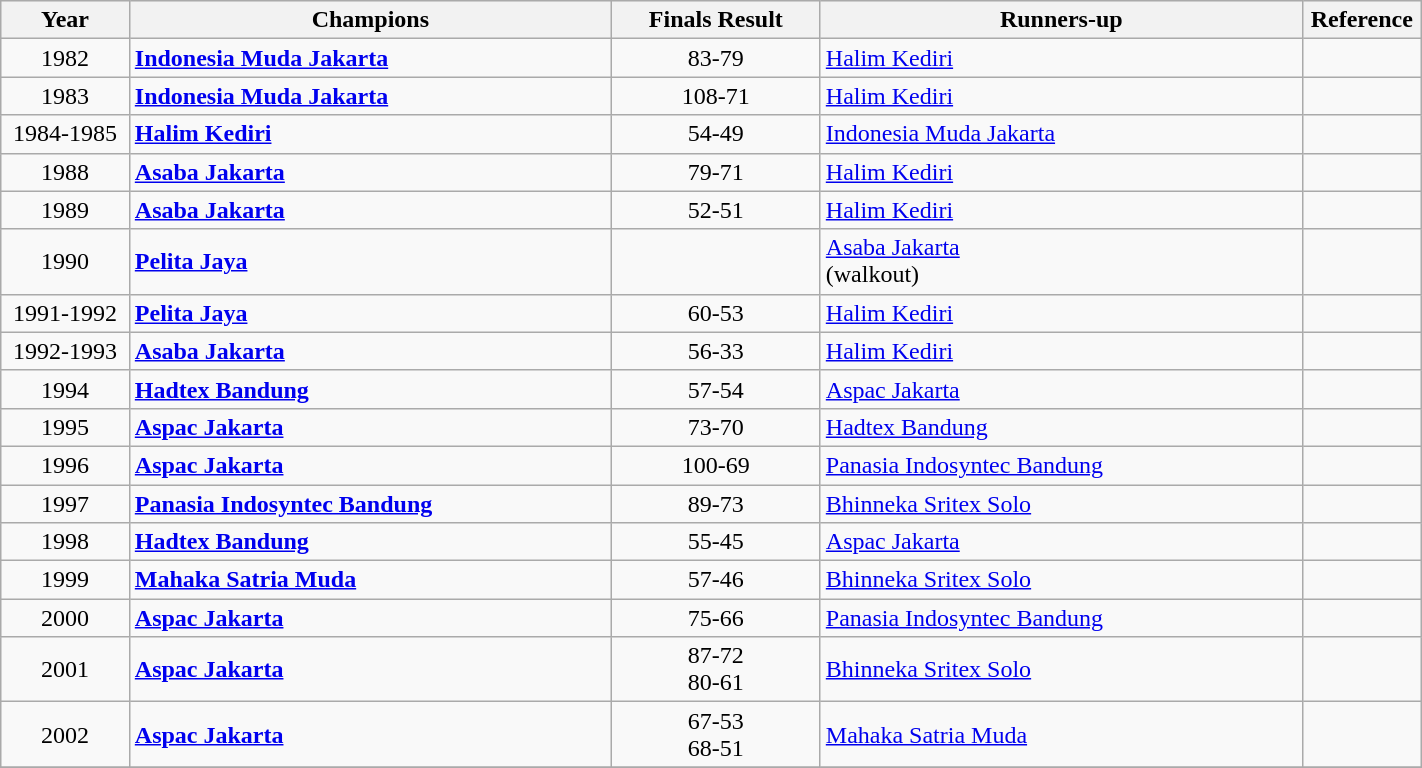<table class="wikitable sortable" style="width:75%;">
<tr style="background:#efefef;">
<th width=8%>Year</th>
<th width=30%>Champions</th>
<th style="width:13%;" class="unsortable">Finals Result</th>
<th width=30%>Runners-up</th>
<th style="width:3%;" class="unsortable">Reference</th>
</tr>
<tr>
<td align=center>1982</td>
<td><strong><a href='#'>Indonesia Muda Jakarta</a></strong></td>
<td align=center>83-79</td>
<td><a href='#'>Halim Kediri</a></td>
<td align=center></td>
</tr>
<tr>
<td align=center>1983</td>
<td><strong><a href='#'>Indonesia Muda Jakarta</a></strong></td>
<td align=center>108-71</td>
<td><a href='#'>Halim Kediri</a></td>
<td align=center></td>
</tr>
<tr>
<td align=center>1984-1985</td>
<td><strong><a href='#'>Halim Kediri</a></strong></td>
<td align=center>54-49</td>
<td><a href='#'>Indonesia Muda Jakarta</a></td>
<td align=center></td>
</tr>
<tr>
<td align=center>1988</td>
<td><strong><a href='#'>Asaba Jakarta</a></strong></td>
<td align=center>79-71</td>
<td><a href='#'>Halim Kediri</a></td>
<td align=center></td>
</tr>
<tr>
<td align=center>1989</td>
<td><strong><a href='#'>Asaba Jakarta</a></strong></td>
<td align=center>52-51</td>
<td><a href='#'>Halim Kediri</a></td>
<td align=center></td>
</tr>
<tr>
<td align=center>1990</td>
<td><strong><a href='#'>Pelita Jaya</a></strong></td>
<td align=center></td>
<td><a href='#'>Asaba Jakarta</a><br>(walkout)</td>
<td align=center></td>
</tr>
<tr>
<td align=center>1991-1992</td>
<td><strong><a href='#'>Pelita Jaya</a></strong></td>
<td align=center>60-53</td>
<td><a href='#'>Halim Kediri</a></td>
<td align=center></td>
</tr>
<tr>
<td align=center>1992-1993</td>
<td><strong><a href='#'>Asaba Jakarta</a></strong></td>
<td align=center>56-33</td>
<td><a href='#'>Halim Kediri</a></td>
<td align=center></td>
</tr>
<tr>
<td align=center>1994</td>
<td><strong><a href='#'>Hadtex Bandung</a></strong></td>
<td align=center>57-54</td>
<td><a href='#'>Aspac Jakarta</a></td>
<td align=center></td>
</tr>
<tr>
<td align=center>1995</td>
<td><strong><a href='#'>Aspac Jakarta</a></strong></td>
<td align=center>73-70</td>
<td><a href='#'>Hadtex Bandung</a></td>
<td align=center></td>
</tr>
<tr>
<td align=center>1996</td>
<td><strong><a href='#'>Aspac Jakarta</a></strong></td>
<td align=center>100-69</td>
<td><a href='#'>Panasia Indosyntec Bandung</a></td>
<td align=center></td>
</tr>
<tr>
<td align=center>1997</td>
<td><strong> <a href='#'>Panasia Indosyntec Bandung</a> </strong></td>
<td align=center>89-73</td>
<td><a href='#'>Bhinneka Sritex Solo</a></td>
<td align=center></td>
</tr>
<tr>
<td align=center>1998</td>
<td><strong><a href='#'>Hadtex Bandung</a></strong></td>
<td align=center>55-45</td>
<td><a href='#'>Aspac Jakarta</a></td>
<td align=center></td>
</tr>
<tr>
<td align=center>1999</td>
<td><strong><a href='#'>Mahaka Satria Muda</a></strong></td>
<td align=center>57-46</td>
<td><a href='#'>Bhinneka Sritex Solo</a></td>
<td align=center></td>
</tr>
<tr>
<td align=center>2000</td>
<td><strong><a href='#'>Aspac Jakarta</a></strong></td>
<td align=center>75-66</td>
<td><a href='#'>Panasia Indosyntec Bandung</a></td>
<td align=center></td>
</tr>
<tr>
<td align=center>2001</td>
<td><strong><a href='#'>Aspac Jakarta</a></strong></td>
<td align=center>87-72<br>80-61</td>
<td><a href='#'>Bhinneka Sritex Solo</a></td>
<td align=center></td>
</tr>
<tr>
<td align=center>2002</td>
<td><strong><a href='#'>Aspac Jakarta</a></strong></td>
<td align=center>67-53<br>68-51</td>
<td><a href='#'>Mahaka Satria Muda</a></td>
<td align=center></td>
</tr>
<tr>
</tr>
</table>
